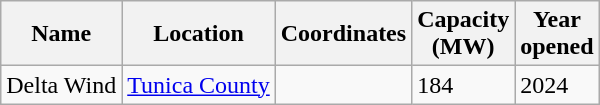<table class="wikitable">
<tr>
<th>Name</th>
<th>Location</th>
<th>Coordinates</th>
<th>Capacity<br>(MW)</th>
<th>Year<br>opened</th>
</tr>
<tr>
<td>Delta Wind</td>
<td><a href='#'>Tunica County</a></td>
<td></td>
<td>184</td>
<td>2024</td>
</tr>
</table>
